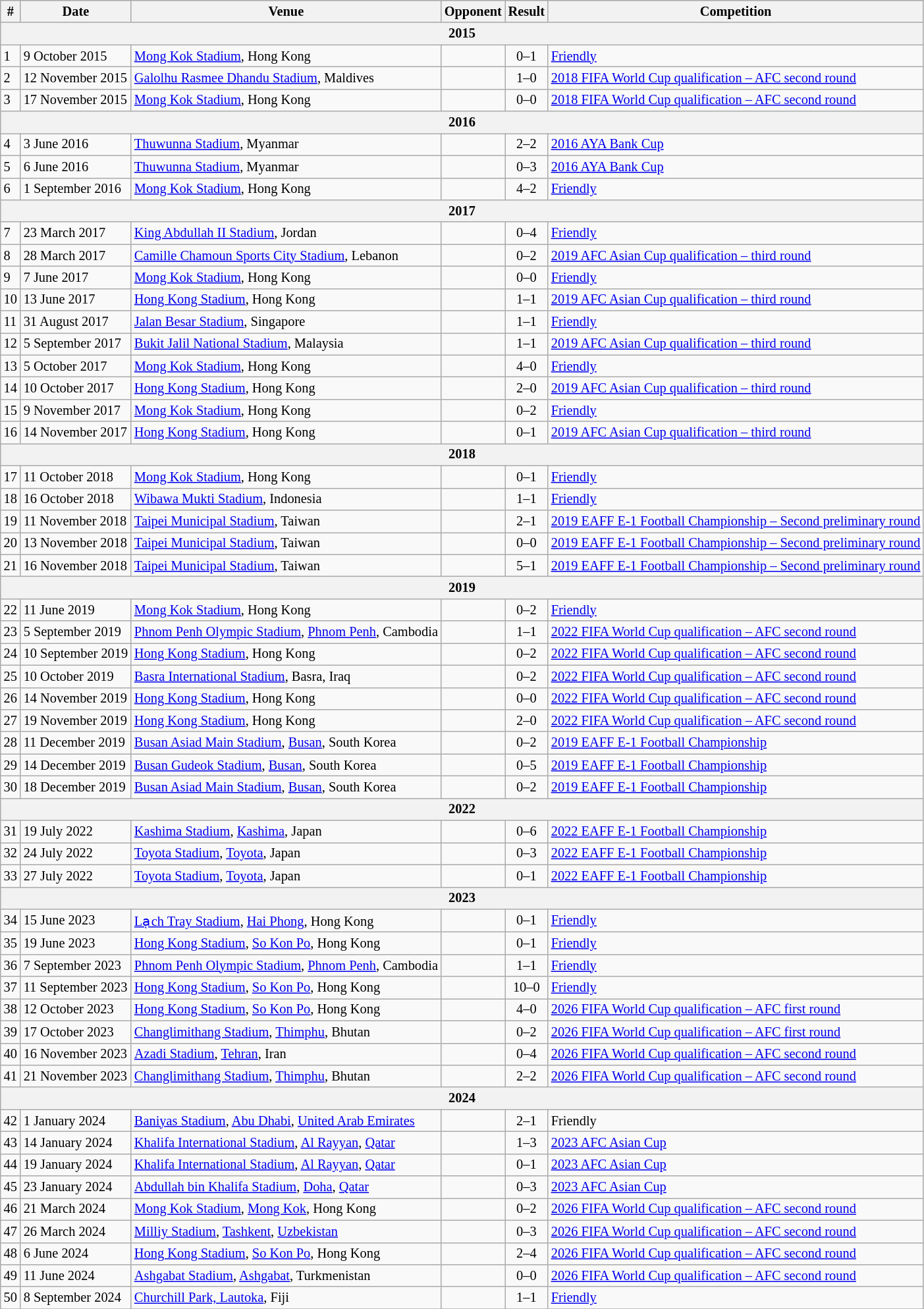<table class="wikitable collapsible collapsed" style="font-size:85%; text-align: left;">
<tr bgcolor="#CCCCCC" align="center">
<th>#</th>
<th>Date</th>
<th>Venue</th>
<th>Opponent</th>
<th>Result</th>
<th>Competition</th>
</tr>
<tr>
<th colspan="6">2015</th>
</tr>
<tr>
<td>1</td>
<td>9 October 2015</td>
<td><a href='#'>Mong Kok Stadium</a>, Hong Kong</td>
<td></td>
<td align=center>0–1</td>
<td><a href='#'>Friendly</a></td>
</tr>
<tr>
<td>2</td>
<td>12 November 2015</td>
<td><a href='#'>Galolhu Rasmee Dhandu Stadium</a>, Maldives</td>
<td></td>
<td align=center>1–0</td>
<td><a href='#'>2018 FIFA World Cup qualification – AFC second round</a></td>
</tr>
<tr>
<td>3</td>
<td>17 November 2015</td>
<td><a href='#'>Mong Kok Stadium</a>, Hong Kong</td>
<td></td>
<td align=center>0–0</td>
<td><a href='#'>2018 FIFA World Cup qualification – AFC second round</a></td>
</tr>
<tr>
<th colspan="6">2016</th>
</tr>
<tr>
<td>4</td>
<td>3 June 2016</td>
<td><a href='#'>Thuwunna Stadium</a>, Myanmar</td>
<td></td>
<td align=center>2–2</td>
<td><a href='#'>2016 AYA Bank Cup</a></td>
</tr>
<tr>
<td>5</td>
<td>6 June 2016</td>
<td><a href='#'>Thuwunna Stadium</a>, Myanmar</td>
<td></td>
<td align=center>0–3</td>
<td><a href='#'>2016 AYA Bank Cup</a></td>
</tr>
<tr>
<td>6</td>
<td>1 September 2016</td>
<td><a href='#'>Mong Kok Stadium</a>, Hong Kong</td>
<td></td>
<td align=center>4–2</td>
<td><a href='#'>Friendly</a></td>
</tr>
<tr>
<th colspan="6">2017</th>
</tr>
<tr>
<td>7</td>
<td>23 March 2017</td>
<td><a href='#'>King Abdullah II Stadium</a>, Jordan</td>
<td></td>
<td align=center>0–4</td>
<td><a href='#'>Friendly</a></td>
</tr>
<tr>
<td>8</td>
<td>28 March 2017</td>
<td><a href='#'>Camille Chamoun Sports City Stadium</a>, Lebanon</td>
<td></td>
<td align=center>0–2</td>
<td><a href='#'>2019 AFC Asian Cup qualification – third round</a></td>
</tr>
<tr>
<td>9</td>
<td>7 June 2017</td>
<td><a href='#'>Mong Kok Stadium</a>, Hong Kong</td>
<td></td>
<td align=center>0–0</td>
<td><a href='#'>Friendly</a></td>
</tr>
<tr>
<td>10</td>
<td>13 June 2017</td>
<td><a href='#'>Hong Kong Stadium</a>, Hong Kong</td>
<td></td>
<td align=center>1–1</td>
<td><a href='#'>2019 AFC Asian Cup qualification – third round</a></td>
</tr>
<tr>
<td>11</td>
<td>31 August 2017</td>
<td><a href='#'>Jalan Besar Stadium</a>, Singapore</td>
<td></td>
<td align=center>1–1</td>
<td><a href='#'>Friendly</a></td>
</tr>
<tr>
<td>12</td>
<td>5 September 2017</td>
<td><a href='#'>Bukit Jalil National Stadium</a>, Malaysia</td>
<td></td>
<td align=center>1–1</td>
<td><a href='#'>2019 AFC Asian Cup qualification – third round</a></td>
</tr>
<tr>
<td>13</td>
<td>5 October 2017</td>
<td><a href='#'>Mong Kok Stadium</a>, Hong Kong</td>
<td></td>
<td align=center>4–0</td>
<td><a href='#'>Friendly</a></td>
</tr>
<tr>
<td>14</td>
<td>10 October 2017</td>
<td><a href='#'>Hong Kong Stadium</a>, Hong Kong</td>
<td></td>
<td align=center>2–0</td>
<td><a href='#'>2019 AFC Asian Cup qualification – third round</a></td>
</tr>
<tr>
<td>15</td>
<td>9 November 2017</td>
<td><a href='#'>Mong Kok Stadium</a>, Hong Kong</td>
<td></td>
<td align=center>0–2</td>
<td><a href='#'>Friendly</a></td>
</tr>
<tr>
<td>16</td>
<td>14 November 2017</td>
<td><a href='#'>Hong Kong Stadium</a>, Hong Kong</td>
<td></td>
<td align=center>0–1</td>
<td><a href='#'>2019 AFC Asian Cup qualification – third round</a></td>
</tr>
<tr>
<th colspan="6">2018</th>
</tr>
<tr>
<td>17</td>
<td>11 October 2018</td>
<td><a href='#'>Mong Kok Stadium</a>, Hong Kong</td>
<td></td>
<td align=center>0–1</td>
<td><a href='#'>Friendly</a></td>
</tr>
<tr>
<td>18</td>
<td>16 October 2018</td>
<td><a href='#'>Wibawa Mukti Stadium</a>, Indonesia</td>
<td></td>
<td align=center>1–1</td>
<td><a href='#'>Friendly</a></td>
</tr>
<tr>
<td>19</td>
<td>11 November 2018</td>
<td><a href='#'>Taipei Municipal Stadium</a>, Taiwan</td>
<td></td>
<td align=center>2–1</td>
<td><a href='#'>2019 EAFF E-1 Football Championship – Second preliminary round</a></td>
</tr>
<tr>
<td>20</td>
<td>13 November 2018</td>
<td><a href='#'>Taipei Municipal Stadium</a>, Taiwan</td>
<td></td>
<td align=center>0–0</td>
<td><a href='#'>2019 EAFF E-1 Football Championship – Second preliminary round</a></td>
</tr>
<tr>
<td>21</td>
<td>16 November 2018</td>
<td><a href='#'>Taipei Municipal Stadium</a>, Taiwan</td>
<td></td>
<td align=center>5–1</td>
<td><a href='#'>2019 EAFF E-1 Football Championship – Second preliminary round</a></td>
</tr>
<tr>
<th colspan="6">2019</th>
</tr>
<tr>
<td>22</td>
<td>11 June 2019</td>
<td><a href='#'>Mong Kok Stadium</a>, Hong Kong</td>
<td></td>
<td align=center>0–2</td>
<td><a href='#'>Friendly</a></td>
</tr>
<tr>
<td>23</td>
<td>5 September 2019</td>
<td><a href='#'>Phnom Penh Olympic Stadium</a>, <a href='#'>Phnom Penh</a>, Cambodia</td>
<td></td>
<td align=center>1–1</td>
<td><a href='#'>2022 FIFA World Cup qualification – AFC second round</a></td>
</tr>
<tr>
<td>24</td>
<td>10 September 2019</td>
<td><a href='#'>Hong Kong Stadium</a>, Hong Kong</td>
<td></td>
<td align=center>0–2</td>
<td><a href='#'>2022 FIFA World Cup qualification – AFC second round</a></td>
</tr>
<tr>
<td>25</td>
<td>10 October 2019</td>
<td><a href='#'>Basra International Stadium</a>, Basra, Iraq</td>
<td></td>
<td align=center>0–2</td>
<td><a href='#'>2022 FIFA World Cup qualification – AFC second round</a></td>
</tr>
<tr>
<td>26</td>
<td>14 November 2019</td>
<td><a href='#'>Hong Kong Stadium</a>, Hong Kong</td>
<td></td>
<td align=center>0–0</td>
<td><a href='#'>2022 FIFA World Cup qualification – AFC second round</a></td>
</tr>
<tr>
<td>27</td>
<td>19 November 2019</td>
<td><a href='#'>Hong Kong Stadium</a>, Hong Kong</td>
<td></td>
<td align=center>2–0</td>
<td><a href='#'>2022 FIFA World Cup qualification – AFC second round</a></td>
</tr>
<tr>
<td>28</td>
<td>11 December 2019</td>
<td><a href='#'>Busan Asiad Main Stadium</a>, <a href='#'>Busan</a>, South Korea</td>
<td></td>
<td align=center>0–2</td>
<td><a href='#'>2019 EAFF E-1 Football Championship</a></td>
</tr>
<tr>
<td>29</td>
<td>14 December 2019</td>
<td><a href='#'>Busan Gudeok Stadium</a>, <a href='#'>Busan</a>, South Korea</td>
<td></td>
<td align=center>0–5</td>
<td><a href='#'>2019 EAFF E-1 Football Championship</a></td>
</tr>
<tr>
<td>30</td>
<td>18 December 2019</td>
<td><a href='#'>Busan Asiad Main Stadium</a>, <a href='#'>Busan</a>, South Korea</td>
<td></td>
<td align=center>0–2</td>
<td><a href='#'>2019 EAFF E-1 Football Championship</a></td>
</tr>
<tr>
<th colspan="6">2022</th>
</tr>
<tr>
<td>31</td>
<td>19 July 2022</td>
<td><a href='#'>Kashima Stadium</a>, <a href='#'>Kashima</a>, Japan</td>
<td></td>
<td align=center>0–6</td>
<td><a href='#'>2022 EAFF E-1 Football Championship</a></td>
</tr>
<tr>
<td>32</td>
<td>24 July 2022</td>
<td><a href='#'>Toyota Stadium</a>, <a href='#'>Toyota</a>, Japan</td>
<td></td>
<td align=center>0–3</td>
<td><a href='#'>2022 EAFF E-1 Football Championship</a></td>
</tr>
<tr>
<td>33</td>
<td>27 July 2022</td>
<td><a href='#'>Toyota Stadium</a>, <a href='#'>Toyota</a>, Japan</td>
<td></td>
<td align=center>0–1</td>
<td><a href='#'>2022 EAFF E-1 Football Championship</a></td>
</tr>
<tr>
<th colspan="6">2023</th>
</tr>
<tr>
<td>34</td>
<td>15 June 2023</td>
<td><a href='#'>Lạch Tray Stadium</a>, <a href='#'>Hai Phong</a>, Hong Kong</td>
<td></td>
<td align=center>0–1</td>
<td><a href='#'>Friendly</a></td>
</tr>
<tr>
<td>35</td>
<td>19 June 2023</td>
<td><a href='#'>Hong Kong Stadium</a>, <a href='#'>So Kon Po</a>, Hong Kong</td>
<td></td>
<td align=center>0–1</td>
<td><a href='#'>Friendly</a></td>
</tr>
<tr>
<td>36</td>
<td>7 September 2023</td>
<td><a href='#'>Phnom Penh Olympic Stadium</a>, <a href='#'>Phnom Penh</a>, Cambodia</td>
<td></td>
<td align=center>1–1</td>
<td><a href='#'>Friendly</a></td>
</tr>
<tr>
<td>37</td>
<td>11 September 2023</td>
<td><a href='#'>Hong Kong Stadium</a>, <a href='#'>So Kon Po</a>, Hong Kong</td>
<td></td>
<td align=center>10–0</td>
<td><a href='#'>Friendly</a></td>
</tr>
<tr>
<td>38</td>
<td>12 October 2023</td>
<td><a href='#'>Hong Kong Stadium</a>, <a href='#'>So Kon Po</a>, Hong Kong</td>
<td></td>
<td align=center>4–0</td>
<td><a href='#'>2026 FIFA World Cup qualification – AFC first round</a></td>
</tr>
<tr>
<td>39</td>
<td>17 October 2023</td>
<td><a href='#'>Changlimithang Stadium</a>, <a href='#'>Thimphu</a>, Bhutan</td>
<td></td>
<td align=center>0–2</td>
<td><a href='#'>2026 FIFA World Cup qualification – AFC first round</a></td>
</tr>
<tr>
<td>40</td>
<td>16 November 2023</td>
<td><a href='#'>Azadi Stadium</a>, <a href='#'>Tehran</a>, Iran</td>
<td></td>
<td align=center>0–4</td>
<td><a href='#'>2026 FIFA World Cup qualification – AFC second round</a></td>
</tr>
<tr>
<td>41</td>
<td>21 November 2023</td>
<td><a href='#'>Changlimithang Stadium</a>, <a href='#'>Thimphu</a>, Bhutan</td>
<td></td>
<td align=center>2–2</td>
<td><a href='#'>2026 FIFA World Cup qualification – AFC second round</a></td>
</tr>
<tr>
<th colspan="6">2024</th>
</tr>
<tr>
<td>42</td>
<td>1 January 2024</td>
<td><a href='#'>Baniyas Stadium</a>, <a href='#'>Abu Dhabi</a>, <a href='#'>United Arab Emirates</a></td>
<td></td>
<td align=center>2–1</td>
<td>Friendly</td>
</tr>
<tr>
<td>43</td>
<td>14 January 2024</td>
<td><a href='#'>Khalifa International Stadium</a>, <a href='#'>Al Rayyan</a>, <a href='#'>Qatar</a></td>
<td></td>
<td align="center">1–3</td>
<td><a href='#'>2023 AFC Asian Cup</a></td>
</tr>
<tr>
<td>44</td>
<td>19 January 2024</td>
<td><a href='#'>Khalifa International Stadium</a>, <a href='#'>Al Rayyan</a>, <a href='#'>Qatar</a></td>
<td></td>
<td align="center">0–1</td>
<td><a href='#'>2023 AFC Asian Cup</a></td>
</tr>
<tr>
<td>45</td>
<td>23 January 2024</td>
<td><a href='#'>Abdullah bin Khalifa Stadium</a>, <a href='#'>Doha</a>, <a href='#'>Qatar</a></td>
<td></td>
<td align="center">0–3</td>
<td><a href='#'>2023 AFC Asian Cup</a></td>
</tr>
<tr>
<td>46</td>
<td>21 March 2024</td>
<td><a href='#'>Mong Kok Stadium</a>, <a href='#'>Mong Kok</a>, Hong Kong</td>
<td></td>
<td align=center>0–2</td>
<td><a href='#'>2026 FIFA World Cup qualification – AFC second round</a></td>
</tr>
<tr>
<td>47</td>
<td>26 March 2024</td>
<td><a href='#'>Milliy Stadium</a>, <a href='#'>Tashkent</a>, <a href='#'>Uzbekistan</a></td>
<td></td>
<td align=center>0–3</td>
<td><a href='#'>2026 FIFA World Cup qualification – AFC second round</a></td>
</tr>
<tr>
<td>48</td>
<td>6 June 2024</td>
<td><a href='#'>Hong Kong Stadium</a>, <a href='#'>So Kon Po</a>, Hong Kong</td>
<td></td>
<td align=center>2–4</td>
<td><a href='#'>2026 FIFA World Cup qualification – AFC second round</a></td>
</tr>
<tr>
<td>49</td>
<td>11 June 2024</td>
<td><a href='#'>Ashgabat Stadium</a>, <a href='#'>Ashgabat</a>, Turkmenistan</td>
<td></td>
<td align=center>0–0</td>
<td><a href='#'>2026 FIFA World Cup qualification – AFC second round</a></td>
</tr>
<tr>
<td>50</td>
<td>8 September 2024</td>
<td><a href='#'>Churchill Park, Lautoka</a>, Fiji</td>
<td></td>
<td align=center>1–1</td>
<td><a href='#'>Friendly</a></td>
</tr>
<tr>
</tr>
</table>
